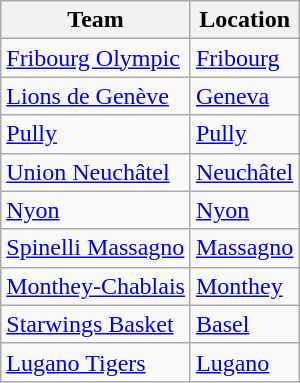<table class="wikitable sortable">
<tr>
<th>Team</th>
<th>Location</th>
</tr>
<tr>
<td><a href='#'>Fribourg Olympic</a></td>
<td><a href='#'>Fribourg</a></td>
</tr>
<tr>
<td><a href='#'>Lions de Genève</a></td>
<td><a href='#'>Geneva</a></td>
</tr>
<tr>
<td><a href='#'>Pully</a></td>
<td><a href='#'>Pully</a></td>
</tr>
<tr>
<td><a href='#'>Union Neuchâtel</a></td>
<td><a href='#'>Neuchâtel</a></td>
</tr>
<tr>
<td><a href='#'>Nyon</a></td>
<td><a href='#'>Nyon</a></td>
</tr>
<tr>
<td><a href='#'>Spinelli Massagno</a></td>
<td><a href='#'>Massagno</a></td>
</tr>
<tr>
<td><a href='#'>Monthey-Chablais</a></td>
<td><a href='#'>Monthey</a></td>
</tr>
<tr>
<td><a href='#'>Starwings Basket</a></td>
<td><a href='#'>Basel</a></td>
</tr>
<tr>
<td><a href='#'>Lugano Tigers</a></td>
<td><a href='#'>Lugano</a></td>
</tr>
</table>
